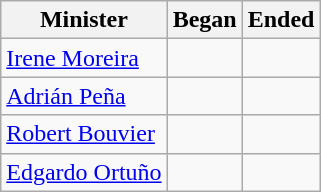<table class="wikitable">
<tr>
<th><strong>Minister</strong></th>
<th><strong>Began</strong></th>
<th><strong>Ended</strong></th>
</tr>
<tr>
<td><a href='#'>Irene Moreira</a></td>
<td></td>
<td></td>
</tr>
<tr>
<td><a href='#'>Adrián Peña</a></td>
<td></td>
<td></td>
</tr>
<tr>
<td><a href='#'>Robert Bouvier</a></td>
<td></td>
<td></td>
</tr>
<tr>
<td><a href='#'>Edgardo Ortuño</a></td>
<td></td>
<td></td>
</tr>
</table>
